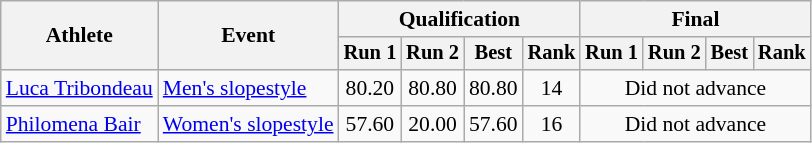<table class="wikitable" style="font-size:90%">
<tr>
<th rowspan="2">Athlete</th>
<th rowspan="2">Event</th>
<th colspan="4">Qualification</th>
<th colspan="4">Final</th>
</tr>
<tr style="font-size:95%">
<th>Run 1</th>
<th>Run 2</th>
<th>Best</th>
<th>Rank</th>
<th>Run 1</th>
<th>Run 2</th>
<th>Best</th>
<th>Rank</th>
</tr>
<tr align=center>
<td align=left><a href='#'>Luca Tribondeau</a></td>
<td align=left><a href='#'>Men's slopestyle</a></td>
<td>80.20</td>
<td>80.80</td>
<td>80.80</td>
<td>14</td>
<td colspan=4>Did not advance</td>
</tr>
<tr align=center>
<td align=left><a href='#'>Philomena Bair</a></td>
<td align=left><a href='#'>Women's slopestyle</a></td>
<td>57.60</td>
<td>20.00</td>
<td>57.60</td>
<td>16</td>
<td colspan=4>Did not advance</td>
</tr>
</table>
